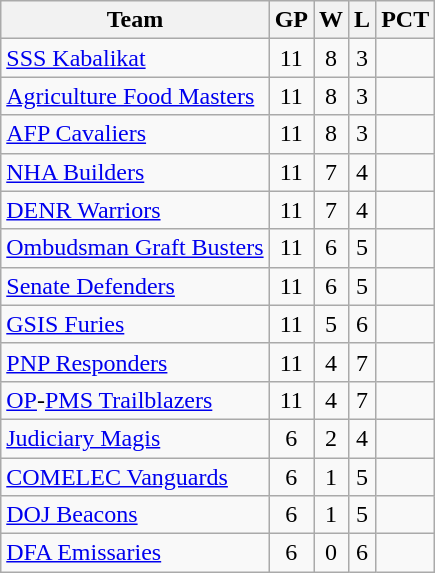<table class="wikitable sortable" style="text-align:center;">
<tr>
<th>Team</th>
<th>GP</th>
<th>W</th>
<th>L</th>
<th>PCT</th>
</tr>
<tr>
<td align=left><a href='#'>SSS Kabalikat</a></td>
<td>11</td>
<td>8</td>
<td>3</td>
<td></td>
</tr>
<tr>
<td align=left><a href='#'>Agriculture Food Masters</a></td>
<td>11</td>
<td>8</td>
<td>3</td>
<td></td>
</tr>
<tr>
<td align=left><a href='#'>AFP Cavaliers</a></td>
<td>11</td>
<td>8</td>
<td>3</td>
<td></td>
</tr>
<tr>
<td align=left><a href='#'>NHA Builders</a></td>
<td>11</td>
<td>7</td>
<td>4</td>
<td></td>
</tr>
<tr>
<td align=left><a href='#'>DENR Warriors</a></td>
<td>11</td>
<td>7</td>
<td>4</td>
<td></td>
</tr>
<tr>
<td align=left><a href='#'>Ombudsman Graft Busters</a></td>
<td>11</td>
<td>6</td>
<td>5</td>
<td></td>
</tr>
<tr>
<td align=left><a href='#'>Senate Defenders</a></td>
<td>11</td>
<td>6</td>
<td>5</td>
<td></td>
</tr>
<tr>
<td align=left><a href='#'>GSIS Furies</a></td>
<td>11</td>
<td>5</td>
<td>6</td>
<td></td>
</tr>
<tr>
<td align=left><a href='#'>PNP Responders</a></td>
<td>11</td>
<td>4</td>
<td>7</td>
<td></td>
</tr>
<tr>
<td align=left><a href='#'>OP</a>-<a href='#'>PMS Trailblazers</a></td>
<td>11</td>
<td>4</td>
<td>7</td>
<td></td>
</tr>
<tr>
<td align=left><a href='#'>Judiciary Magis</a></td>
<td>6</td>
<td>2</td>
<td>4</td>
<td></td>
</tr>
<tr>
<td align=left><a href='#'>COMELEC Vanguards</a></td>
<td>6</td>
<td>1</td>
<td>5</td>
<td></td>
</tr>
<tr>
<td align=left><a href='#'>DOJ Beacons</a></td>
<td>6</td>
<td>1</td>
<td>5</td>
<td></td>
</tr>
<tr>
<td align=left><a href='#'>DFA Emissaries</a></td>
<td>6</td>
<td>0</td>
<td>6</td>
<td></td>
</tr>
</table>
